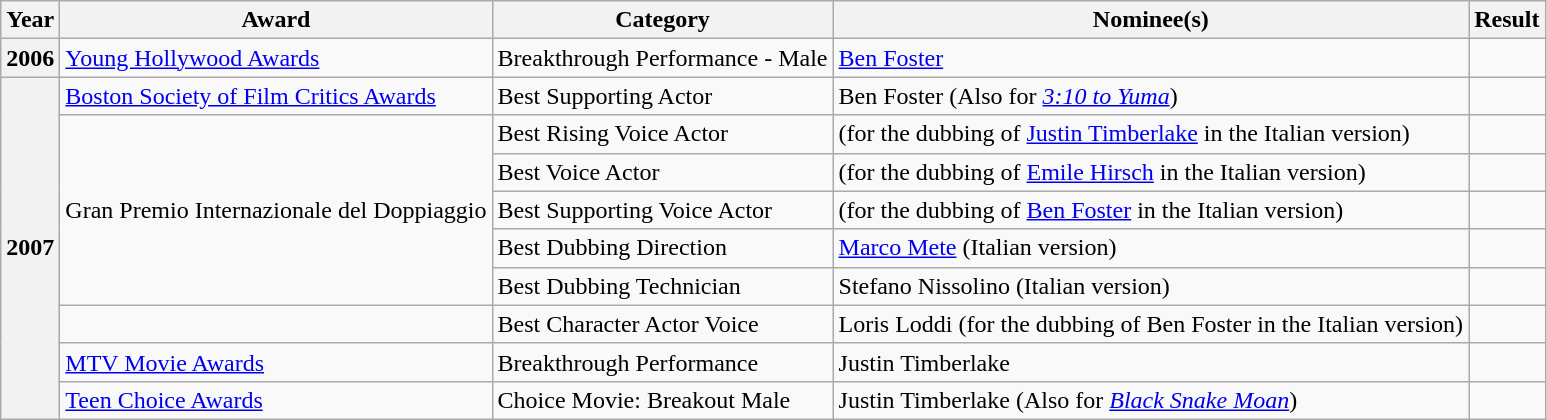<table class="wikitable sortable">
<tr>
<th scope="col">Year</th>
<th scope="col">Award</th>
<th scope="col">Category</th>
<th scope="col">Nominee(s)</th>
<th scope="col">Result</th>
</tr>
<tr>
<th>2006</th>
<td><a href='#'>Young Hollywood Awards</a></td>
<td>Breakthrough Performance - Male</td>
<td><a href='#'>Ben Foster</a></td>
<td></td>
</tr>
<tr>
<th rowspan="9">2007</th>
<td><a href='#'>Boston Society of Film Critics Awards</a></td>
<td>Best Supporting Actor</td>
<td>Ben Foster (Also for <em><a href='#'>3:10 to Yuma</a></em>)</td>
<td></td>
</tr>
<tr>
<td rowspan="5">Gran Premio Internazionale del Doppiaggio</td>
<td>Best Rising Voice Actor</td>
<td> (for the dubbing of <a href='#'>Justin Timberlake</a> in the Italian version)</td>
<td></td>
</tr>
<tr>
<td>Best Voice Actor</td>
<td> (for the dubbing of <a href='#'>Emile Hirsch</a> in the Italian version)</td>
<td></td>
</tr>
<tr>
<td>Best Supporting Voice Actor</td>
<td> (for the dubbing of <a href='#'>Ben Foster</a> in the Italian version)</td>
<td></td>
</tr>
<tr>
<td>Best Dubbing Direction</td>
<td><a href='#'>Marco Mete</a> (Italian version)</td>
<td></td>
</tr>
<tr>
<td>Best Dubbing Technician</td>
<td>Stefano Nissolino (Italian version)</td>
<td></td>
</tr>
<tr>
<td></td>
<td>Best Character Actor Voice</td>
<td>Loris Loddi (for the dubbing of Ben Foster in the Italian version)</td>
<td></td>
</tr>
<tr>
<td><a href='#'>MTV Movie Awards</a></td>
<td>Breakthrough Performance</td>
<td>Justin Timberlake</td>
<td></td>
</tr>
<tr>
<td><a href='#'>Teen Choice Awards</a></td>
<td>Choice Movie: Breakout Male</td>
<td>Justin Timberlake (Also for <em><a href='#'>Black Snake Moan</a></em>)</td>
<td></td>
</tr>
</table>
